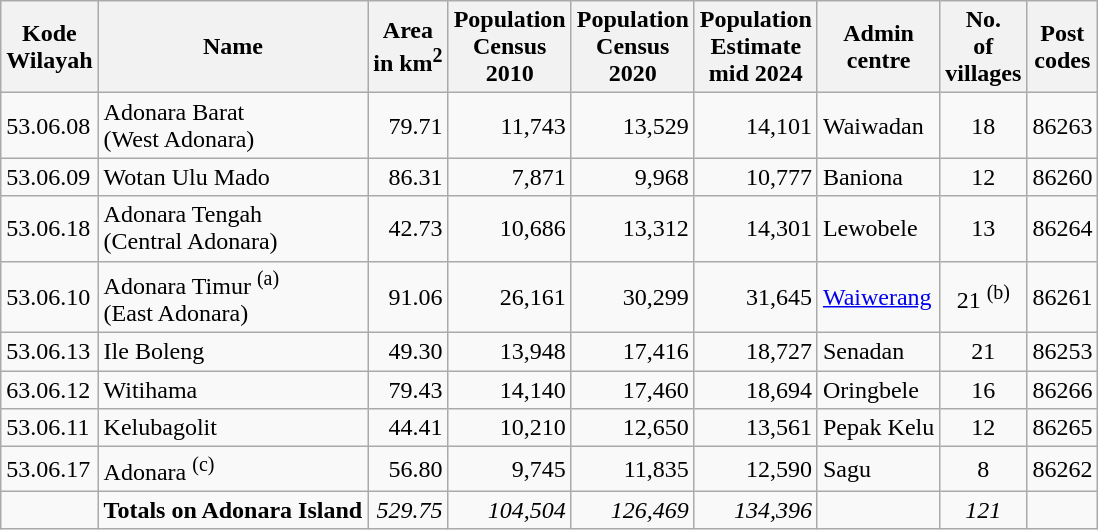<table class="sortable wikitable">
<tr>
<th>Kode <br>Wilayah</th>
<th>Name</th>
<th>Area <br>in km<sup>2</sup></th>
<th>Population<br>Census<br>2010</th>
<th>Population<br>Census<br>2020</th>
<th>Population<br>Estimate<br>mid 2024</th>
<th>Admin<br> centre</th>
<th>No.<br>of<br>villages</th>
<th>Post<br>codes</th>
</tr>
<tr>
<td>53.06.08</td>
<td>Adonara Barat  <br>(West Adonara)</td>
<td align="right">79.71</td>
<td align="right">11,743</td>
<td align="right">13,529</td>
<td align="right">14,101</td>
<td>Waiwadan</td>
<td align="center">18</td>
<td>86263</td>
</tr>
<tr>
<td>53.06.09</td>
<td>Wotan Ulu Mado </td>
<td align="right">86.31</td>
<td align="right">7,871</td>
<td align="right">9,968</td>
<td align="right">10,777</td>
<td>Baniona</td>
<td align="center">12</td>
<td>86260</td>
</tr>
<tr>
<td>53.06.18</td>
<td>Adonara Tengah  <br>(Central Adonara)</td>
<td align="right">42.73</td>
<td align="right">10,686</td>
<td align="right">13,312</td>
<td align="right">14,301</td>
<td>Lewobele</td>
<td align="center">13</td>
<td>86264</td>
</tr>
<tr>
<td>53.06.10</td>
<td>Adonara Timur <sup>(a)</sup>  <br>(East Adonara)</td>
<td align="right">91.06</td>
<td align="right">26,161</td>
<td align="right">30,299</td>
<td align="right">31,645</td>
<td><a href='#'>Waiwerang</a></td>
<td align="center">21 <sup>(b)</sup></td>
<td>86261</td>
</tr>
<tr>
<td>53.06.13</td>
<td>Ile Boleng </td>
<td align="right">49.30</td>
<td align="right">13,948</td>
<td align="right">17,416</td>
<td align="right">18,727</td>
<td>Senadan</td>
<td align="center">21</td>
<td>86253</td>
</tr>
<tr>
<td>63.06.12</td>
<td>Witihama </td>
<td align="right">79.43</td>
<td align="right">14,140</td>
<td align="right">17,460</td>
<td align="right">18,694</td>
<td>Oringbele</td>
<td align="center">16</td>
<td>86266</td>
</tr>
<tr>
<td>53.06.11</td>
<td>Kelubagolit </td>
<td align="right">44.41</td>
<td align="right">10,210</td>
<td align="right">12,650</td>
<td align="right">13,561</td>
<td>Pepak Kelu</td>
<td align="center">12</td>
<td>86265</td>
</tr>
<tr>
<td>53.06.17</td>
<td>Adonara <sup>(c)</sup> </td>
<td align="right">56.80</td>
<td align="right">9,745</td>
<td align="right">11,835</td>
<td align="right">12,590</td>
<td>Sagu</td>
<td align="center">8</td>
<td>86262</td>
</tr>
<tr>
<td></td>
<td><strong>Totals on Adonara Island</strong></td>
<td align="right"><em>529.75</em></td>
<td align="right"><em>104,504</em></td>
<td align="right"><em>126,469</em></td>
<td align="right"><em>134,396</em></td>
<td></td>
<td align="center"><em>121</em></td>
</tr>
</table>
